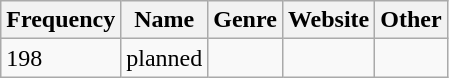<table class="wikitable sortable">
<tr>
<th>Frequency<br></th>
<th>Name</th>
<th>Genre</th>
<th>Website</th>
<th>Other</th>
</tr>
<tr ---->
<td>198</td>
<td>planned</td>
<td></td>
<td></td>
</tr>
</table>
